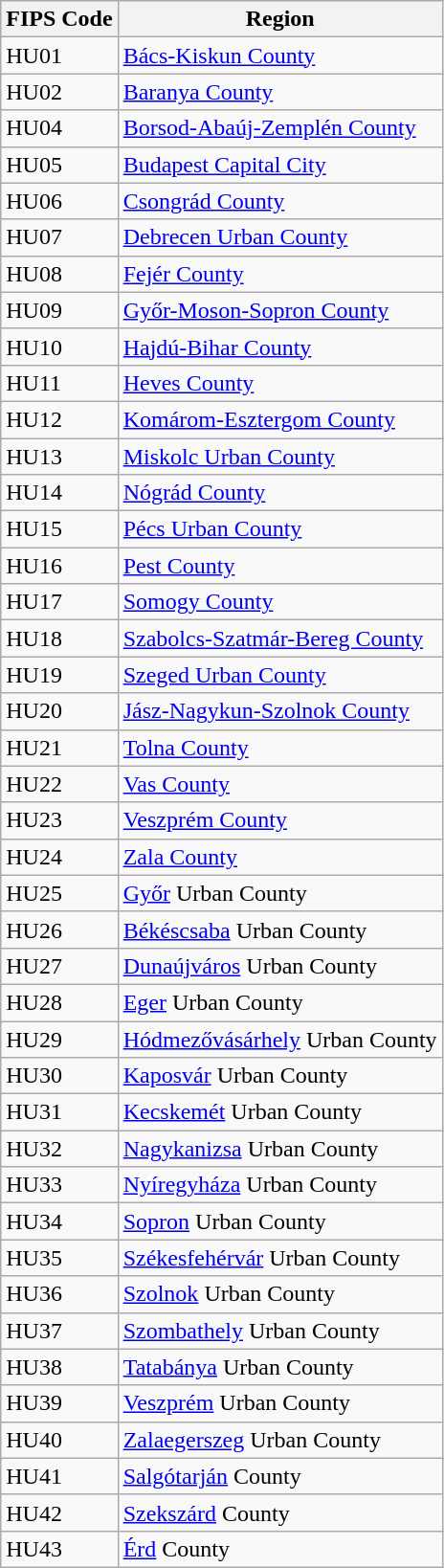<table class="wikitable">
<tr>
<th>FIPS Code</th>
<th>Region</th>
</tr>
<tr>
<td>HU01</td>
<td><a href='#'>Bács-Kiskun County</a></td>
</tr>
<tr>
<td>HU02</td>
<td><a href='#'>Baranya County</a></td>
</tr>
<tr>
<td>HU04</td>
<td><a href='#'>Borsod-Abaúj-Zemplén County</a></td>
</tr>
<tr>
<td>HU05</td>
<td><a href='#'>Budapest Capital City</a></td>
</tr>
<tr>
<td>HU06</td>
<td><a href='#'>Csongrád County</a></td>
</tr>
<tr>
<td>HU07</td>
<td><a href='#'>Debrecen Urban County</a></td>
</tr>
<tr>
<td>HU08</td>
<td><a href='#'>Fejér County</a></td>
</tr>
<tr>
<td>HU09</td>
<td><a href='#'>Győr-Moson-Sopron County</a></td>
</tr>
<tr>
<td>HU10</td>
<td><a href='#'>Hajdú-Bihar County</a></td>
</tr>
<tr>
<td>HU11</td>
<td><a href='#'>Heves County</a></td>
</tr>
<tr>
<td>HU12</td>
<td><a href='#'>Komárom-Esztergom County</a></td>
</tr>
<tr>
<td>HU13</td>
<td><a href='#'>Miskolc Urban County</a></td>
</tr>
<tr>
<td>HU14</td>
<td><a href='#'>Nógrád County</a></td>
</tr>
<tr>
<td>HU15</td>
<td><a href='#'>Pécs Urban County</a></td>
</tr>
<tr>
<td>HU16</td>
<td><a href='#'>Pest County</a></td>
</tr>
<tr>
<td>HU17</td>
<td><a href='#'>Somogy County</a></td>
</tr>
<tr>
<td>HU18</td>
<td><a href='#'>Szabolcs-Szatmár-Bereg County</a></td>
</tr>
<tr>
<td>HU19</td>
<td><a href='#'>Szeged Urban County</a></td>
</tr>
<tr>
<td>HU20</td>
<td><a href='#'>Jász-Nagykun-Szolnok County</a></td>
</tr>
<tr>
<td>HU21</td>
<td><a href='#'>Tolna County</a></td>
</tr>
<tr>
<td>HU22</td>
<td><a href='#'>Vas County</a></td>
</tr>
<tr>
<td>HU23</td>
<td><a href='#'>Veszprém County</a></td>
</tr>
<tr>
<td>HU24</td>
<td><a href='#'>Zala County</a></td>
</tr>
<tr>
<td>HU25</td>
<td><a href='#'>Győr</a> Urban County</td>
</tr>
<tr>
<td>HU26</td>
<td><a href='#'>Békéscsaba</a> Urban County</td>
</tr>
<tr>
<td>HU27</td>
<td><a href='#'>Dunaújváros</a> Urban County</td>
</tr>
<tr>
<td>HU28</td>
<td><a href='#'>Eger</a> Urban County</td>
</tr>
<tr>
<td>HU29</td>
<td><a href='#'>Hódmezővásárhely</a> Urban County</td>
</tr>
<tr>
<td>HU30</td>
<td><a href='#'>Kaposvár</a> Urban County</td>
</tr>
<tr>
<td>HU31</td>
<td><a href='#'>Kecskemét</a> Urban County</td>
</tr>
<tr>
<td>HU32</td>
<td><a href='#'>Nagykanizsa</a> Urban County</td>
</tr>
<tr>
<td>HU33</td>
<td><a href='#'>Nyíregyháza</a> Urban County</td>
</tr>
<tr>
<td>HU34</td>
<td><a href='#'>Sopron</a> Urban County</td>
</tr>
<tr>
<td>HU35</td>
<td><a href='#'>Székesfehérvár</a> Urban County</td>
</tr>
<tr>
<td>HU36</td>
<td><a href='#'>Szolnok</a> Urban County</td>
</tr>
<tr>
<td>HU37</td>
<td><a href='#'>Szombathely</a> Urban County</td>
</tr>
<tr>
<td>HU38</td>
<td><a href='#'>Tatabánya</a> Urban County</td>
</tr>
<tr>
<td>HU39</td>
<td><a href='#'>Veszprém</a> Urban County</td>
</tr>
<tr>
<td>HU40</td>
<td><a href='#'>Zalaegerszeg</a> Urban County</td>
</tr>
<tr>
<td>HU41</td>
<td><a href='#'>Salgótarján</a> County</td>
</tr>
<tr>
<td>HU42</td>
<td><a href='#'>Szekszárd</a> County</td>
</tr>
<tr>
<td>HU43</td>
<td><a href='#'>Érd</a> County</td>
</tr>
</table>
